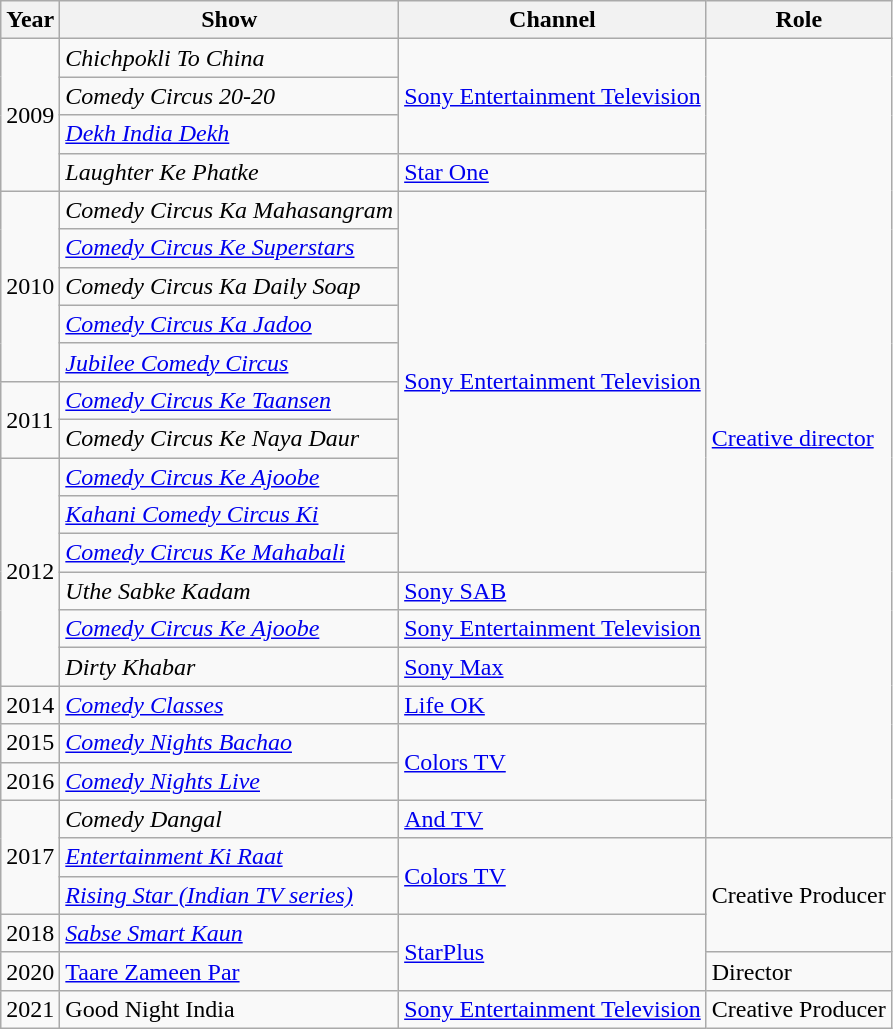<table class="wikitable sortable">
<tr>
<th>Year</th>
<th>Show</th>
<th>Channel</th>
<th>Role</th>
</tr>
<tr>
<td rowspan="4">2009</td>
<td><em>Chichpokli To China</em></td>
<td rowspan="3"><a href='#'>Sony Entertainment Television</a></td>
<td rowspan="21"><a href='#'>Creative director</a></td>
</tr>
<tr>
<td><em>Comedy Circus 20-20</em></td>
</tr>
<tr>
<td><em><a href='#'>Dekh India Dekh</a></em></td>
</tr>
<tr>
<td><em>Laughter Ke Phatke</em></td>
<td><a href='#'>Star One</a></td>
</tr>
<tr>
<td rowspan="5">2010</td>
<td><em>Comedy Circus Ka Mahasangram</em></td>
<td rowspan="10"><a href='#'>Sony Entertainment Television</a></td>
</tr>
<tr>
<td><em><a href='#'>Comedy Circus Ke Superstars</a></em></td>
</tr>
<tr>
<td><em>Comedy Circus Ka Daily Soap</em></td>
</tr>
<tr>
<td><em><a href='#'>Comedy Circus Ka Jadoo</a></em></td>
</tr>
<tr>
<td><em><a href='#'>Jubilee Comedy Circus</a></em></td>
</tr>
<tr>
<td rowspan="2">2011</td>
<td><em><a href='#'>Comedy Circus Ke Taansen</a></em></td>
</tr>
<tr>
<td><em>Comedy Circus Ke Naya Daur</em></td>
</tr>
<tr>
<td rowspan="6">2012</td>
<td><em><a href='#'>Comedy Circus Ke Ajoobe</a></em></td>
</tr>
<tr>
<td><em><a href='#'>Kahani Comedy Circus Ki</a></em></td>
</tr>
<tr>
<td><em><a href='#'>Comedy Circus Ke Mahabali</a></em></td>
</tr>
<tr>
<td><em>Uthe Sabke Kadam</em></td>
<td><a href='#'>Sony SAB</a></td>
</tr>
<tr>
<td><em><a href='#'>Comedy Circus Ke Ajoobe</a></em></td>
<td><a href='#'>Sony Entertainment Television</a></td>
</tr>
<tr>
<td><em>Dirty Khabar</em></td>
<td><a href='#'>Sony Max</a></td>
</tr>
<tr>
<td>2014</td>
<td><em><a href='#'>Comedy Classes</a></em></td>
<td><a href='#'>Life OK</a></td>
</tr>
<tr>
<td>2015</td>
<td><em><a href='#'>Comedy Nights Bachao</a></em></td>
<td rowspan="2"><a href='#'>Colors TV</a></td>
</tr>
<tr>
<td>2016</td>
<td><em><a href='#'>Comedy Nights Live</a></em></td>
</tr>
<tr>
<td rowspan="3">2017</td>
<td><em>Comedy Dangal</em></td>
<td><a href='#'>And TV</a></td>
</tr>
<tr>
<td><em><a href='#'>Entertainment Ki Raat</a></em></td>
<td rowspan="2"><a href='#'>Colors TV</a></td>
<td rowspan="3">Creative Producer</td>
</tr>
<tr>
<td><em><a href='#'>Rising Star (Indian TV series)</a></em></td>
</tr>
<tr>
<td>2018</td>
<td><em><a href='#'>Sabse Smart Kaun</a></em></td>
<td rowspan="2"><a href='#'>StarPlus</a></td>
</tr>
<tr>
<td>2020</td>
<td><a href='#'>Taare Zameen Par</a></td>
<td>Director</td>
</tr>
<tr>
<td>2021</td>
<td>Good Night India</td>
<td><a href='#'>Sony Entertainment Television</a></td>
<td>Creative Producer</td>
</tr>
</table>
